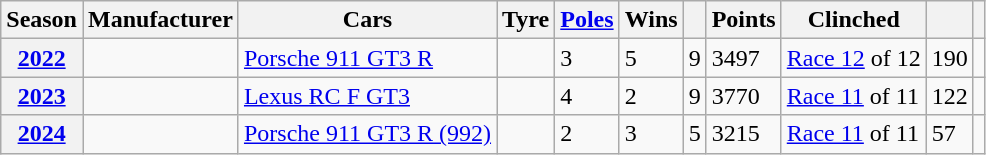<table class="wikitable">
<tr>
<th>Season</th>
<th>Manufacturer</th>
<th>Cars</th>
<th>Tyre</th>
<th><a href='#'>Poles</a></th>
<th>Wins</th>
<th></th>
<th>Points</th>
<th>Clinched</th>
<th></th>
<th></th>
</tr>
<tr>
<th><a href='#'>2022</a></th>
<td></td>
<td><a href='#'>Porsche 911 GT3 R</a></td>
<td></td>
<td>3</td>
<td>5</td>
<td>9</td>
<td>3497</td>
<td><a href='#'>Race 12</a> of 12</td>
<td>190</td>
<td></td>
</tr>
<tr>
<th><a href='#'>2023</a></th>
<td></td>
<td><a href='#'>Lexus RC F GT3</a></td>
<td></td>
<td>4</td>
<td>2</td>
<td>9</td>
<td>3770</td>
<td><a href='#'>Race 11</a> of 11</td>
<td>122</td>
<td></td>
</tr>
<tr>
<th><a href='#'>2024</a></th>
<td></td>
<td><a href='#'>Porsche 911 GT3 R (992)</a></td>
<td></td>
<td>2</td>
<td>3</td>
<td>5</td>
<td>3215</td>
<td><a href='#'>Race 11</a> of 11</td>
<td>57</td>
<td></td>
</tr>
</table>
